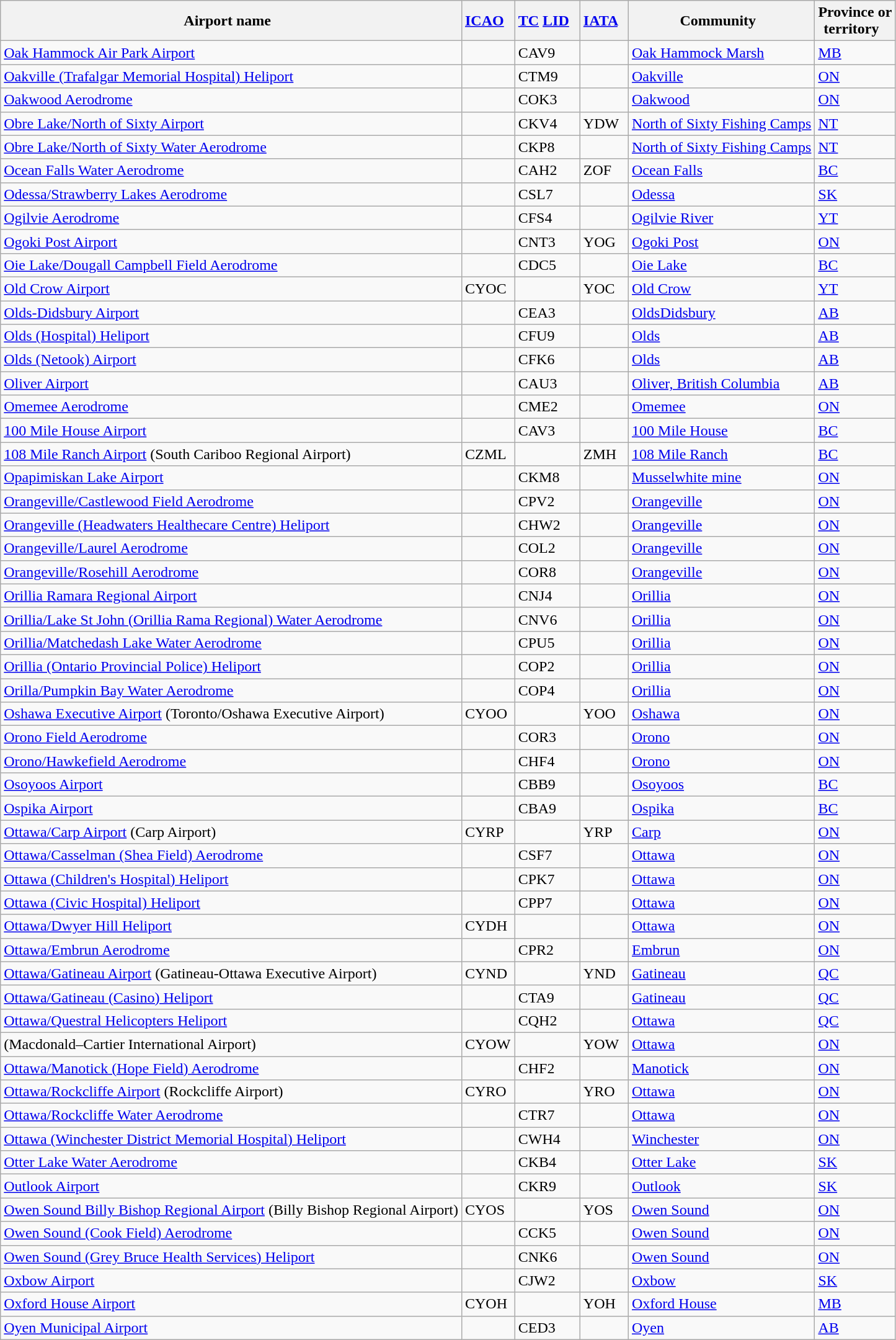<table class="wikitable sortable" style="width:auto;">
<tr>
<th width="*">Airport name  </th>
<th width="*"><a href='#'>ICAO</a>  </th>
<th width="*"><a href='#'>TC</a> <a href='#'>LID</a>  </th>
<th width="*"><a href='#'>IATA</a>  </th>
<th width="*">Community  </th>
<th width="*">Province or<br>territory  </th>
</tr>
<tr>
<td><a href='#'>Oak Hammock Air Park Airport</a></td>
<td></td>
<td>CAV9</td>
<td></td>
<td><a href='#'>Oak Hammock Marsh</a></td>
<td><a href='#'>MB</a></td>
</tr>
<tr>
<td><a href='#'>Oakville (Trafalgar Memorial Hospital) Heliport</a></td>
<td></td>
<td>CTM9</td>
<td></td>
<td><a href='#'>Oakville</a></td>
<td><a href='#'>ON</a></td>
</tr>
<tr>
<td><a href='#'>Oakwood Aerodrome</a></td>
<td></td>
<td>COK3</td>
<td></td>
<td><a href='#'>Oakwood</a></td>
<td><a href='#'>ON</a></td>
</tr>
<tr>
<td><a href='#'>Obre Lake/North of Sixty Airport</a></td>
<td></td>
<td>CKV4</td>
<td>YDW</td>
<td><a href='#'>North of Sixty Fishing Camps</a></td>
<td><a href='#'>NT</a></td>
</tr>
<tr>
<td><a href='#'>Obre Lake/North of Sixty Water Aerodrome</a></td>
<td></td>
<td>CKP8</td>
<td></td>
<td><a href='#'>North of Sixty Fishing Camps</a></td>
<td><a href='#'>NT</a></td>
</tr>
<tr>
<td><a href='#'>Ocean Falls Water Aerodrome</a></td>
<td></td>
<td>CAH2</td>
<td>ZOF</td>
<td><a href='#'>Ocean Falls</a></td>
<td><a href='#'>BC</a></td>
</tr>
<tr>
<td><a href='#'>Odessa/Strawberry Lakes Aerodrome</a></td>
<td></td>
<td>CSL7</td>
<td></td>
<td><a href='#'>Odessa</a></td>
<td><a href='#'>SK</a></td>
</tr>
<tr>
<td><a href='#'>Ogilvie Aerodrome</a></td>
<td></td>
<td>CFS4</td>
<td></td>
<td><a href='#'>Ogilvie River</a></td>
<td><a href='#'>YT</a></td>
</tr>
<tr>
<td><a href='#'>Ogoki Post Airport</a></td>
<td></td>
<td>CNT3</td>
<td>YOG</td>
<td><a href='#'>Ogoki Post</a></td>
<td><a href='#'>ON</a></td>
</tr>
<tr>
<td><a href='#'>Oie Lake/Dougall Campbell Field Aerodrome</a></td>
<td></td>
<td>CDC5</td>
<td></td>
<td><a href='#'>Oie Lake</a></td>
<td><a href='#'>BC</a></td>
</tr>
<tr>
<td><a href='#'>Old Crow Airport</a></td>
<td>CYOC</td>
<td></td>
<td>YOC</td>
<td><a href='#'>Old Crow</a></td>
<td><a href='#'>YT</a></td>
</tr>
<tr>
<td><a href='#'>Olds-Didsbury Airport</a></td>
<td></td>
<td>CEA3</td>
<td></td>
<td><a href='#'>Olds</a><a href='#'>Didsbury</a></td>
<td><a href='#'>AB</a></td>
</tr>
<tr>
<td><a href='#'>Olds (Hospital) Heliport</a></td>
<td></td>
<td>CFU9</td>
<td></td>
<td><a href='#'>Olds</a></td>
<td><a href='#'>AB</a></td>
</tr>
<tr>
<td><a href='#'>Olds (Netook) Airport</a></td>
<td></td>
<td>CFK6</td>
<td></td>
<td><a href='#'>Olds</a></td>
<td><a href='#'>AB</a></td>
</tr>
<tr>
<td><a href='#'>Oliver Airport</a></td>
<td></td>
<td>CAU3</td>
<td></td>
<td><a href='#'>Oliver, British Columbia</a></td>
<td><a href='#'>AB</a></td>
</tr>
<tr>
<td><a href='#'>Omemee Aerodrome</a></td>
<td></td>
<td>CME2</td>
<td></td>
<td><a href='#'>Omemee</a></td>
<td><a href='#'>ON</a></td>
</tr>
<tr>
<td><a href='#'>100 Mile House Airport</a></td>
<td></td>
<td>CAV3</td>
<td></td>
<td><a href='#'>100 Mile House</a></td>
<td><a href='#'>BC</a></td>
</tr>
<tr>
<td><a href='#'>108 Mile Ranch Airport</a> (South Cariboo Regional Airport)</td>
<td>CZML</td>
<td></td>
<td>ZMH</td>
<td><a href='#'>108 Mile Ranch</a></td>
<td><a href='#'>BC</a></td>
</tr>
<tr>
<td><a href='#'>Opapimiskan Lake Airport</a></td>
<td></td>
<td>CKM8</td>
<td></td>
<td><a href='#'>Musselwhite mine</a></td>
<td><a href='#'>ON</a></td>
</tr>
<tr>
<td><a href='#'>Orangeville/Castlewood Field Aerodrome</a></td>
<td></td>
<td>CPV2</td>
<td></td>
<td><a href='#'>Orangeville</a></td>
<td><a href='#'>ON</a></td>
</tr>
<tr>
<td><a href='#'>Orangeville (Headwaters Healthecare Centre) Heliport</a></td>
<td></td>
<td>CHW2</td>
<td></td>
<td><a href='#'>Orangeville</a></td>
<td><a href='#'>ON</a></td>
</tr>
<tr>
<td><a href='#'>Orangeville/Laurel Aerodrome</a></td>
<td></td>
<td>COL2</td>
<td></td>
<td><a href='#'>Orangeville</a></td>
<td><a href='#'>ON</a></td>
</tr>
<tr>
<td><a href='#'>Orangeville/Rosehill Aerodrome</a></td>
<td></td>
<td>COR8</td>
<td></td>
<td><a href='#'>Orangeville</a></td>
<td><a href='#'>ON</a></td>
</tr>
<tr>
<td><a href='#'>Orillia Ramara Regional Airport</a></td>
<td></td>
<td>CNJ4</td>
<td></td>
<td><a href='#'>Orillia</a></td>
<td><a href='#'>ON</a></td>
</tr>
<tr>
<td><a href='#'>Orillia/Lake St John (Orillia Rama Regional) Water Aerodrome</a></td>
<td></td>
<td>CNV6</td>
<td></td>
<td><a href='#'>Orillia</a></td>
<td><a href='#'>ON</a></td>
</tr>
<tr>
<td><a href='#'>Orillia/Matchedash Lake Water Aerodrome</a></td>
<td></td>
<td>CPU5</td>
<td></td>
<td><a href='#'>Orillia</a></td>
<td><a href='#'>ON</a></td>
</tr>
<tr>
<td><a href='#'>Orillia (Ontario Provincial Police) Heliport</a></td>
<td></td>
<td>COP2</td>
<td></td>
<td><a href='#'>Orillia</a></td>
<td><a href='#'>ON</a></td>
</tr>
<tr>
<td><a href='#'>Orilla/Pumpkin Bay Water Aerodrome</a></td>
<td></td>
<td>COP4</td>
<td></td>
<td><a href='#'>Orillia</a></td>
<td><a href='#'>ON</a></td>
</tr>
<tr>
<td><a href='#'>Oshawa Executive Airport</a> (Toronto/Oshawa Executive Airport)</td>
<td>CYOO</td>
<td></td>
<td>YOO</td>
<td><a href='#'>Oshawa</a></td>
<td><a href='#'>ON</a></td>
</tr>
<tr>
<td><a href='#'>Orono Field Aerodrome</a></td>
<td></td>
<td>COR3</td>
<td></td>
<td><a href='#'>Orono</a></td>
<td><a href='#'>ON</a></td>
</tr>
<tr>
<td><a href='#'>Orono/Hawkefield Aerodrome</a></td>
<td></td>
<td>CHF4</td>
<td></td>
<td><a href='#'>Orono</a></td>
<td><a href='#'>ON</a></td>
</tr>
<tr>
<td><a href='#'>Osoyoos Airport</a></td>
<td></td>
<td>CBB9</td>
<td></td>
<td><a href='#'>Osoyoos</a></td>
<td><a href='#'>BC</a></td>
</tr>
<tr>
<td><a href='#'>Ospika Airport</a></td>
<td></td>
<td>CBA9</td>
<td></td>
<td><a href='#'>Ospika</a></td>
<td><a href='#'>BC</a></td>
</tr>
<tr>
<td><a href='#'>Ottawa/Carp Airport</a> (Carp Airport)</td>
<td>CYRP</td>
<td></td>
<td>YRP</td>
<td><a href='#'>Carp</a></td>
<td><a href='#'>ON</a></td>
</tr>
<tr>
<td><a href='#'>Ottawa/Casselman (Shea Field) Aerodrome</a></td>
<td></td>
<td>CSF7</td>
<td></td>
<td><a href='#'>Ottawa</a></td>
<td><a href='#'>ON</a></td>
</tr>
<tr>
<td><a href='#'>Ottawa (Children's Hospital) Heliport</a></td>
<td></td>
<td>CPK7</td>
<td></td>
<td><a href='#'>Ottawa</a></td>
<td><a href='#'>ON</a></td>
</tr>
<tr>
<td><a href='#'>Ottawa (Civic Hospital) Heliport</a></td>
<td></td>
<td>CPP7</td>
<td></td>
<td><a href='#'>Ottawa</a></td>
<td><a href='#'>ON</a></td>
</tr>
<tr>
<td><a href='#'>Ottawa/Dwyer Hill Heliport</a></td>
<td>CYDH</td>
<td></td>
<td></td>
<td><a href='#'>Ottawa</a></td>
<td><a href='#'>ON</a></td>
</tr>
<tr>
<td><a href='#'>Ottawa/Embrun Aerodrome</a></td>
<td></td>
<td>CPR2</td>
<td></td>
<td><a href='#'>Embrun</a></td>
<td><a href='#'>ON</a></td>
</tr>
<tr>
<td><a href='#'>Ottawa/Gatineau Airport</a> (Gatineau-Ottawa Executive Airport)</td>
<td>CYND</td>
<td></td>
<td>YND</td>
<td><a href='#'>Gatineau</a></td>
<td><a href='#'>QC</a></td>
</tr>
<tr>
<td><a href='#'>Ottawa/Gatineau (Casino) Heliport</a></td>
<td></td>
<td>CTA9</td>
<td></td>
<td><a href='#'>Gatineau</a></td>
<td><a href='#'>QC</a></td>
</tr>
<tr>
<td><a href='#'>Ottawa/Questral Helicopters Heliport</a></td>
<td></td>
<td>CQH2</td>
<td></td>
<td><a href='#'>Ottawa</a></td>
<td><a href='#'>QC</a></td>
</tr>
<tr>
<td> (Macdonald–Cartier International Airport)</td>
<td>CYOW</td>
<td></td>
<td>YOW</td>
<td><a href='#'>Ottawa</a></td>
<td><a href='#'>ON</a></td>
</tr>
<tr>
<td><a href='#'>Ottawa/Manotick (Hope Field) Aerodrome</a></td>
<td></td>
<td>CHF2</td>
<td></td>
<td><a href='#'>Manotick</a></td>
<td><a href='#'>ON</a></td>
</tr>
<tr>
<td><a href='#'>Ottawa/Rockcliffe Airport</a> (Rockcliffe Airport)</td>
<td>CYRO</td>
<td></td>
<td>YRO</td>
<td><a href='#'>Ottawa</a></td>
<td><a href='#'>ON</a></td>
</tr>
<tr>
<td><a href='#'>Ottawa/Rockcliffe Water Aerodrome</a></td>
<td></td>
<td>CTR7</td>
<td></td>
<td><a href='#'>Ottawa</a></td>
<td><a href='#'>ON</a></td>
</tr>
<tr>
<td><a href='#'>Ottawa (Winchester District Memorial Hospital) Heliport</a></td>
<td></td>
<td>CWH4</td>
<td></td>
<td><a href='#'>Winchester</a></td>
<td><a href='#'>ON</a></td>
</tr>
<tr>
<td><a href='#'>Otter Lake Water Aerodrome</a></td>
<td></td>
<td>CKB4</td>
<td></td>
<td><a href='#'>Otter Lake</a></td>
<td><a href='#'>SK</a></td>
</tr>
<tr>
<td><a href='#'>Outlook Airport</a></td>
<td></td>
<td>CKR9</td>
<td></td>
<td><a href='#'>Outlook</a></td>
<td><a href='#'>SK</a></td>
</tr>
<tr>
<td><a href='#'>Owen Sound Billy Bishop Regional Airport</a> (Billy Bishop Regional Airport)</td>
<td>CYOS</td>
<td></td>
<td>YOS</td>
<td><a href='#'>Owen Sound</a></td>
<td><a href='#'>ON</a></td>
</tr>
<tr>
<td><a href='#'>Owen Sound (Cook Field) Aerodrome</a></td>
<td></td>
<td>CCK5</td>
<td></td>
<td><a href='#'>Owen Sound</a></td>
<td><a href='#'>ON</a></td>
</tr>
<tr>
<td><a href='#'>Owen Sound (Grey Bruce Health Services) Heliport</a></td>
<td></td>
<td>CNK6</td>
<td></td>
<td><a href='#'>Owen Sound</a></td>
<td><a href='#'>ON</a></td>
</tr>
<tr>
<td><a href='#'>Oxbow Airport</a></td>
<td></td>
<td>CJW2</td>
<td></td>
<td><a href='#'>Oxbow</a></td>
<td><a href='#'>SK</a></td>
</tr>
<tr>
<td><a href='#'>Oxford House Airport</a></td>
<td>CYOH</td>
<td></td>
<td>YOH</td>
<td><a href='#'>Oxford House</a></td>
<td><a href='#'>MB</a></td>
</tr>
<tr>
<td><a href='#'>Oyen Municipal Airport</a></td>
<td></td>
<td>CED3</td>
<td></td>
<td><a href='#'>Oyen</a></td>
<td><a href='#'>AB</a></td>
</tr>
</table>
